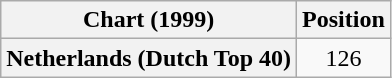<table class="wikitable plainrowheaders" style="text-align:center">
<tr>
<th>Chart (1999)</th>
<th>Position</th>
</tr>
<tr>
<th scope="row">Netherlands (Dutch Top 40)</th>
<td>126</td>
</tr>
</table>
